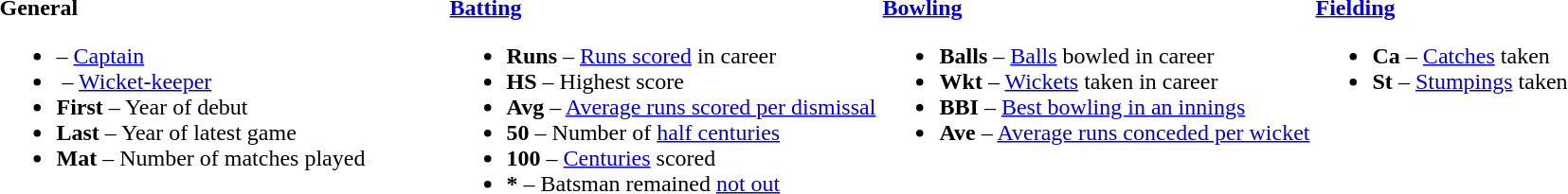<table>
<tr>
<td valign="top" style="width:26%"><br><strong>General</strong><ul><li> – <a href='#'>Captain</a></li><li> – <a href='#'>Wicket-keeper</a></li><li><strong>First</strong> – Year of debut</li><li><strong>Last</strong> – Year of latest game</li><li><strong>Mat</strong> – Number of matches played</li></ul></td>
<td valign="top" style="width:25%"><br><strong><a href='#'>Batting</a></strong><ul><li><strong>Runs</strong> – <a href='#'>Runs scored</a> in career</li><li><strong>HS</strong> – Highest score</li><li><strong>Avg</strong> – <a href='#'>Average runs scored per dismissal</a></li><li><strong>50</strong> – Number of <a href='#'>half centuries</a></li><li><strong>100</strong> – <a href='#'>Centuries</a> scored</li><li><strong>*</strong> – Batsman remained <a href='#'>not out</a></li></ul></td>
<td valign="top" style="width:25%"><br><strong><a href='#'>Bowling</a></strong><ul><li><strong>Balls</strong> – <a href='#'>Balls</a> bowled in career</li><li><strong>Wkt</strong> – <a href='#'>Wickets</a> taken in career</li><li><strong>BBI</strong> – <a href='#'>Best bowling in an innings</a></li><li><strong>Ave</strong> – <a href='#'>Average runs conceded per wicket</a></li></ul></td>
<td valign="top" style="width:24%"><br><strong><a href='#'>Fielding</a></strong><ul><li><strong>Ca</strong> – <a href='#'>Catches</a> taken</li><li><strong>St</strong> – <a href='#'>Stumpings</a> taken</li></ul></td>
</tr>
</table>
